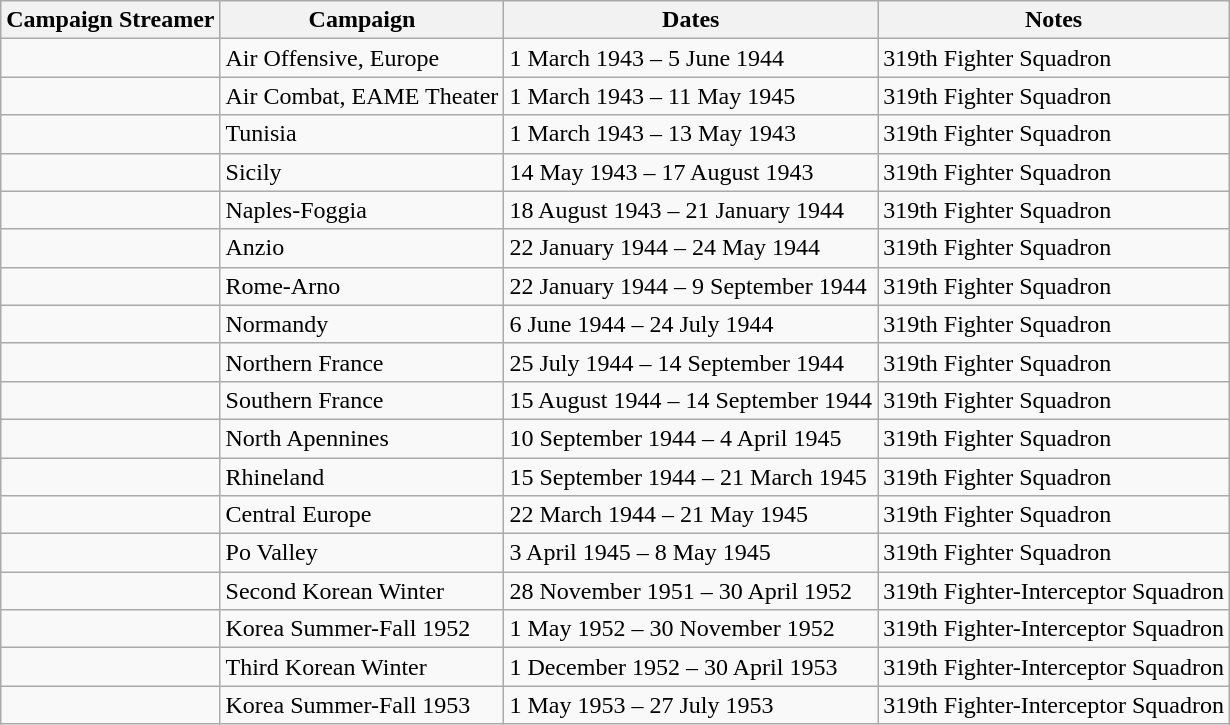<table class="wikitable">
<tr style="background:#efefef;">
<th>Campaign Streamer</th>
<th>Campaign</th>
<th>Dates</th>
<th>Notes</th>
</tr>
<tr>
<td></td>
<td>Air Offensive, Europe</td>
<td>1 March 1943 – 5 June 1944</td>
<td>319th Fighter Squadron</td>
</tr>
<tr>
<td></td>
<td>Air Combat, EAME Theater</td>
<td>1 March 1943 – 11 May 1945</td>
<td>319th Fighter Squadron</td>
</tr>
<tr>
<td></td>
<td>Tunisia</td>
<td>1 March 1943 – 13 May 1943</td>
<td>319th Fighter Squadron</td>
</tr>
<tr>
<td></td>
<td>Sicily</td>
<td>14 May 1943 – 17 August 1943</td>
<td>319th Fighter Squadron</td>
</tr>
<tr>
<td></td>
<td>Naples-Foggia</td>
<td>18 August 1943 – 21 January 1944</td>
<td>319th Fighter Squadron</td>
</tr>
<tr>
<td></td>
<td>Anzio</td>
<td>22 January 1944 – 24 May 1944</td>
<td>319th Fighter Squadron</td>
</tr>
<tr>
<td></td>
<td>Rome-Arno</td>
<td>22 January 1944 – 9 September 1944</td>
<td>319th Fighter Squadron</td>
</tr>
<tr>
<td></td>
<td>Normandy</td>
<td>6 June 1944 – 24 July 1944</td>
<td>319th Fighter Squadron</td>
</tr>
<tr>
<td></td>
<td>Northern France</td>
<td>25 July 1944 – 14 September 1944</td>
<td>319th Fighter Squadron</td>
</tr>
<tr>
<td></td>
<td>Southern France</td>
<td>15 August 1944 – 14 September 1944</td>
<td>319th Fighter Squadron</td>
</tr>
<tr>
<td></td>
<td>North Apennines</td>
<td>10 September 1944 – 4 April 1945</td>
<td>319th Fighter Squadron</td>
</tr>
<tr>
<td></td>
<td>Rhineland</td>
<td>15 September 1944 – 21 March 1945</td>
<td>319th Fighter Squadron</td>
</tr>
<tr>
<td></td>
<td>Central Europe</td>
<td>22 March 1944 – 21 May 1945</td>
<td>319th Fighter Squadron</td>
</tr>
<tr>
<td></td>
<td>Po Valley</td>
<td>3 April 1945 – 8 May 1945</td>
<td>319th Fighter Squadron</td>
</tr>
<tr>
<td></td>
<td>Second Korean Winter</td>
<td>28 November 1951 – 30 April 1952</td>
<td>319th Fighter-Interceptor Squadron</td>
</tr>
<tr>
<td></td>
<td>Korea Summer-Fall 1952</td>
<td>1 May 1952 – 30 November 1952</td>
<td>319th Fighter-Interceptor Squadron</td>
</tr>
<tr>
<td></td>
<td>Third Korean Winter</td>
<td>1 December 1952 – 30 April 1953</td>
<td>319th Fighter-Interceptor Squadron</td>
</tr>
<tr>
<td></td>
<td>Korea Summer-Fall 1953</td>
<td>1 May 1953 – 27 July 1953</td>
<td>319th Fighter-Interceptor Squadron</td>
</tr>
</table>
